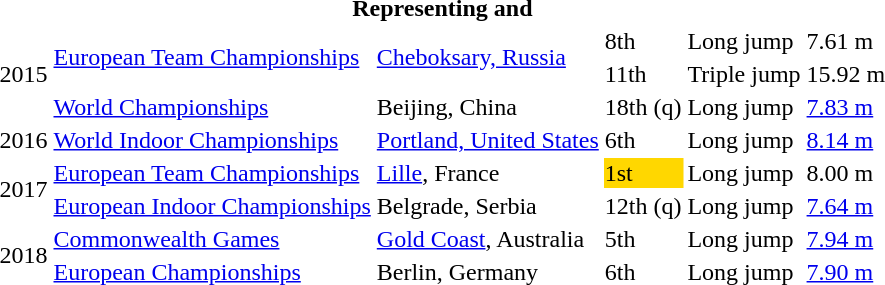<table>
<tr>
<th colspan="6">Representing  and </th>
</tr>
<tr>
<td rowspan="3">2015</td>
<td rowspan="2"><a href='#'>European Team Championships</a></td>
<td rowspan="2"><a href='#'>Cheboksary, Russia</a></td>
<td>8th</td>
<td>Long jump</td>
<td>7.61 m</td>
</tr>
<tr>
<td>11th</td>
<td>Triple jump</td>
<td>15.92 m</td>
</tr>
<tr>
<td><a href='#'>World Championships</a></td>
<td>Beijing, China</td>
<td>18th (q)</td>
<td>Long jump</td>
<td><a href='#'>7.83 m</a></td>
</tr>
<tr>
<td>2016</td>
<td><a href='#'>World Indoor Championships</a></td>
<td><a href='#'>Portland, United States</a></td>
<td>6th</td>
<td>Long jump</td>
<td><a href='#'>8.14 m</a></td>
</tr>
<tr>
<td rowspan="2">2017</td>
<td><a href='#'>European Team Championships</a></td>
<td><a href='#'>Lille</a>, France</td>
<td bgcolor=gold>1st</td>
<td>Long jump</td>
<td>8.00 m</td>
</tr>
<tr>
<td><a href='#'>European Indoor Championships</a></td>
<td>Belgrade, Serbia</td>
<td>12th (q)</td>
<td>Long jump</td>
<td><a href='#'>7.64 m</a></td>
</tr>
<tr>
<td rowspan=2>2018</td>
<td><a href='#'>Commonwealth Games</a></td>
<td><a href='#'>Gold Coast</a>, Australia</td>
<td>5th</td>
<td>Long jump</td>
<td><a href='#'>7.94 m</a></td>
</tr>
<tr>
<td><a href='#'>European Championships</a></td>
<td>Berlin, Germany</td>
<td>6th</td>
<td>Long jump</td>
<td><a href='#'>7.90 m</a></td>
</tr>
</table>
